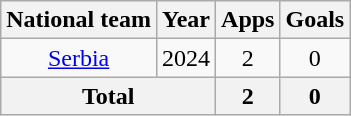<table class="wikitable" style="text-align:center">
<tr>
<th>National team</th>
<th>Year</th>
<th>Apps</th>
<th>Goals</th>
</tr>
<tr>
<td rowspan="1"><a href='#'>Serbia</a></td>
<td>2024</td>
<td>2</td>
<td>0</td>
</tr>
<tr>
<th colspan="2">Total</th>
<th>2</th>
<th>0</th>
</tr>
</table>
